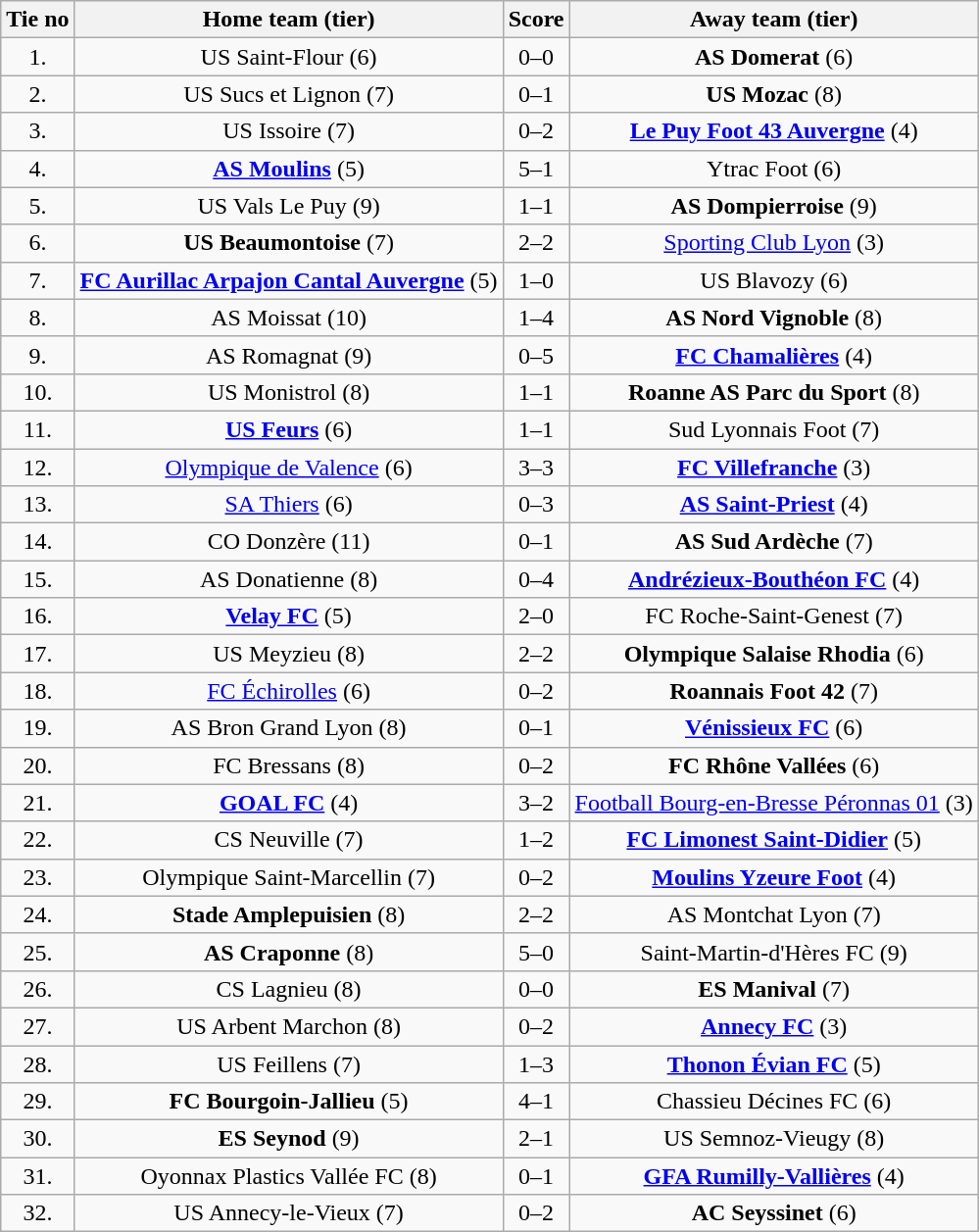<table class="wikitable" style="text-align: center">
<tr>
<th>Tie no</th>
<th>Home team (tier)</th>
<th>Score</th>
<th>Away team (tier)</th>
</tr>
<tr>
<td>1.</td>
<td>US Saint-Flour (6)</td>
<td>0–0 </td>
<td><strong>AS Domerat</strong> (6)</td>
</tr>
<tr>
<td>2.</td>
<td>US Sucs et Lignon (7)</td>
<td>0–1</td>
<td><strong>US Mozac</strong> (8)</td>
</tr>
<tr>
<td>3.</td>
<td>US Issoire (7)</td>
<td>0–2</td>
<td><strong><a href='#'>Le Puy Foot 43 Auvergne</a></strong> (4)</td>
</tr>
<tr>
<td>4.</td>
<td><strong><a href='#'>AS Moulins</a></strong> (5)</td>
<td>5–1</td>
<td>Ytrac Foot (6)</td>
</tr>
<tr>
<td>5.</td>
<td>US Vals Le Puy (9)</td>
<td>1–1 </td>
<td><strong>AS Dompierroise</strong> (9)</td>
</tr>
<tr>
<td>6.</td>
<td><strong>US Beaumontoise</strong> (7)</td>
<td>2–2 </td>
<td><a href='#'>Sporting Club Lyon</a> (3)</td>
</tr>
<tr>
<td>7.</td>
<td><strong><a href='#'>FC Aurillac Arpajon Cantal Auvergne</a></strong> (5)</td>
<td>1–0</td>
<td>US Blavozy (6)</td>
</tr>
<tr>
<td>8.</td>
<td>AS Moissat (10)</td>
<td>1–4</td>
<td><strong>AS Nord Vignoble</strong> (8)</td>
</tr>
<tr>
<td>9.</td>
<td>AS Romagnat (9)</td>
<td>0–5</td>
<td><strong><a href='#'>FC Chamalières</a></strong> (4)</td>
</tr>
<tr>
<td>10.</td>
<td>US Monistrol (8)</td>
<td>1–1 </td>
<td><strong>Roanne AS Parc du Sport</strong> (8)</td>
</tr>
<tr>
<td>11.</td>
<td><strong><a href='#'>US Feurs</a></strong> (6)</td>
<td>1–1 </td>
<td>Sud Lyonnais Foot (7)</td>
</tr>
<tr>
<td>12.</td>
<td><a href='#'>Olympique de Valence</a> (6)</td>
<td>3–3 </td>
<td><strong><a href='#'>FC Villefranche</a></strong> (3)</td>
</tr>
<tr>
<td>13.</td>
<td><a href='#'>SA Thiers</a> (6)</td>
<td>0–3</td>
<td><strong><a href='#'>AS Saint-Priest</a></strong> (4)</td>
</tr>
<tr>
<td>14.</td>
<td>CO Donzère (11)</td>
<td>0–1</td>
<td><strong>AS Sud Ardèche</strong> (7)</td>
</tr>
<tr>
<td>15.</td>
<td>AS Donatienne (8)</td>
<td>0–4</td>
<td><strong><a href='#'>Andrézieux-Bouthéon FC</a></strong> (4)</td>
</tr>
<tr>
<td>16.</td>
<td><strong><a href='#'>Velay FC</a></strong> (5)</td>
<td>2–0</td>
<td>FC Roche-Saint-Genest (7)</td>
</tr>
<tr>
<td>17.</td>
<td>US Meyzieu (8)</td>
<td>2–2 </td>
<td><strong>Olympique Salaise Rhodia</strong> (6)</td>
</tr>
<tr>
<td>18.</td>
<td><a href='#'>FC Échirolles</a> (6)</td>
<td>0–2</td>
<td><strong>Roannais Foot 42</strong> (7)</td>
</tr>
<tr>
<td>19.</td>
<td>AS Bron Grand Lyon (8)</td>
<td>0–1</td>
<td><strong><a href='#'>Vénissieux FC</a></strong> (6)</td>
</tr>
<tr>
<td>20.</td>
<td>FC Bressans (8)</td>
<td>0–2</td>
<td><strong>FC Rhône Vallées</strong> (6)</td>
</tr>
<tr>
<td>21.</td>
<td><strong><a href='#'>GOAL FC</a></strong> (4)</td>
<td>3–2</td>
<td><a href='#'>Football Bourg-en-Bresse Péronnas 01</a> (3)</td>
</tr>
<tr>
<td>22.</td>
<td>CS Neuville (7)</td>
<td>1–2</td>
<td><strong><a href='#'>FC Limonest Saint-Didier</a></strong> (5)</td>
</tr>
<tr>
<td>23.</td>
<td>Olympique Saint-Marcellin (7)</td>
<td>0–2</td>
<td><strong><a href='#'>Moulins Yzeure Foot</a></strong> (4)</td>
</tr>
<tr>
<td>24.</td>
<td><strong>Stade Amplepuisien</strong> (8)</td>
<td>2–2 </td>
<td>AS Montchat Lyon (7)</td>
</tr>
<tr>
<td>25.</td>
<td><strong>AS Craponne</strong> (8)</td>
<td>5–0</td>
<td>Saint-Martin-d'Hères FC (9)</td>
</tr>
<tr>
<td>26.</td>
<td>CS Lagnieu (8)</td>
<td>0–0 </td>
<td><strong>ES Manival</strong> (7)</td>
</tr>
<tr>
<td>27.</td>
<td>US Arbent Marchon (8)</td>
<td>0–2</td>
<td><strong><a href='#'>Annecy FC</a></strong> (3)</td>
</tr>
<tr>
<td>28.</td>
<td>US Feillens (7)</td>
<td>1–3</td>
<td><strong><a href='#'>Thonon Évian FC</a></strong> (5)</td>
</tr>
<tr>
<td>29.</td>
<td><strong>FC Bourgoin-Jallieu</strong> (5)</td>
<td>4–1</td>
<td>Chassieu Décines FC (6)</td>
</tr>
<tr>
<td>30.</td>
<td><strong>ES Seynod</strong> (9)</td>
<td>2–1</td>
<td>US Semnoz-Vieugy (8)</td>
</tr>
<tr>
<td>31.</td>
<td>Oyonnax Plastics Vallée FC (8)</td>
<td>0–1</td>
<td><strong><a href='#'>GFA Rumilly-Vallières</a></strong> (4)</td>
</tr>
<tr>
<td>32.</td>
<td>US Annecy-le-Vieux (7)</td>
<td>0–2</td>
<td><strong>AC Seyssinet</strong> (6)</td>
</tr>
</table>
